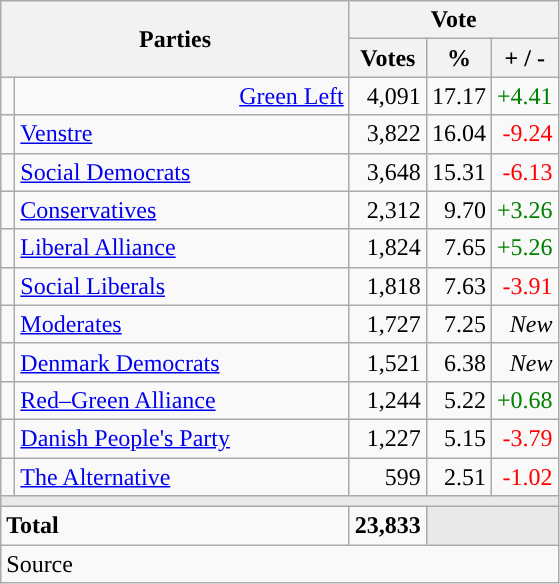<table class="wikitable" style="text-align:right;">
<tr>
<th style="text-align:centre;" rowspan="2" colspan="2" width="225">Parties</th>
<th colspan="3">Vote</th>
</tr>
<tr>
<th width="15">Votes</th>
<th width="15">%</th>
<th width="15">+ / -</th>
</tr>
<tr>
<td width=2 bgcolor=></td>
<td><a href='#'>Green Left</a></td>
<td>4,091</td>
<td>17.17</td>
<td style=color:green;>+4.41</td>
</tr>
<tr>
<td width=2 bgcolor=></td>
<td align=left><a href='#'>Venstre</a></td>
<td>3,822</td>
<td>16.04</td>
<td style=color:red;>-9.24</td>
</tr>
<tr>
<td width=2 bgcolor=></td>
<td align=left><a href='#'>Social Democrats</a></td>
<td>3,648</td>
<td>15.31</td>
<td style=color:red;>-6.13</td>
</tr>
<tr>
<td width=2 bgcolor=></td>
<td align=left><a href='#'>Conservatives</a></td>
<td>2,312</td>
<td>9.70</td>
<td style=color:green;>+3.26</td>
</tr>
<tr>
<td width=2 bgcolor=></td>
<td align=left><a href='#'>Liberal Alliance</a></td>
<td>1,824</td>
<td>7.65</td>
<td style=color:green;>+5.26</td>
</tr>
<tr>
<td width=2 bgcolor=></td>
<td align=left><a href='#'>Social Liberals</a></td>
<td>1,818</td>
<td>7.63</td>
<td style=color:red;>-3.91</td>
</tr>
<tr>
<td width=2 bgcolor=></td>
<td align=left><a href='#'>Moderates</a></td>
<td>1,727</td>
<td>7.25</td>
<td><em>New</em></td>
</tr>
<tr>
<td width=2 bgcolor=></td>
<td align=left><a href='#'>Denmark Democrats</a></td>
<td>1,521</td>
<td>6.38</td>
<td><em>New</em></td>
</tr>
<tr>
<td width=2 bgcolor=></td>
<td align=left><a href='#'>Red–Green Alliance</a></td>
<td>1,244</td>
<td>5.22</td>
<td style=color:green;>+0.68</td>
</tr>
<tr>
<td width=2 bgcolor=></td>
<td align=left><a href='#'>Danish People's Party</a></td>
<td>1,227</td>
<td>5.15</td>
<td style=color:red;>-3.79</td>
</tr>
<tr>
<td width=2 bgcolor=></td>
<td align=left><a href='#'>The Alternative</a></td>
<td>599</td>
<td>2.51</td>
<td style=color:red;>-1.02</td>
</tr>
<tr>
<td colspan="7" bgcolor="#E9E9E9"></td>
</tr>
<tr>
<td align="left" colspan="2"><strong>Total</strong></td>
<td><strong>23,833</strong></td>
<td bgcolor=#E9E9E9 colspan=2></td>
</tr>
<tr>
<td align="left" colspan="6">Source</td>
</tr>
</table>
